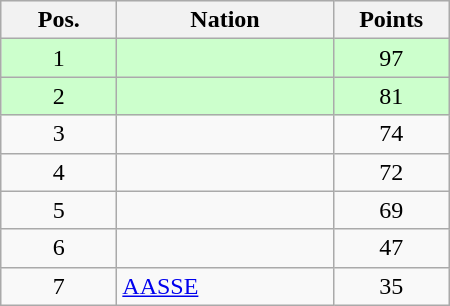<table class="wikitable gauche" cellspacing="1" style="width:300px;">
<tr style="background:#efefef; text-align:center;">
<th style="width:70px;">Pos.</th>
<th>Nation</th>
<th style="width:70px;">Points</th>
</tr>
<tr style="vertical-align:top; text-align:center; background:#ccffcc;">
<td>1</td>
<td style="text-align:left;"></td>
<td>97</td>
</tr>
<tr style="vertical-align:top; text-align:center; background:#ccffcc;">
<td>2</td>
<td style="text-align:left;"></td>
<td>81</td>
</tr>
<tr style="vertical-align:top; text-align:center;">
<td>3</td>
<td style="text-align:left;"></td>
<td>74</td>
</tr>
<tr style="vertical-align:top; text-align:center;">
<td>4</td>
<td style="text-align:left;"></td>
<td>72</td>
</tr>
<tr style="vertical-align:top; text-align:center;">
<td>5</td>
<td style="text-align:left;"></td>
<td>69</td>
</tr>
<tr style="vertical-align:top; text-align:center;">
<td>6</td>
<td style="text-align:left;"></td>
<td>47</td>
</tr>
<tr style="vertical-align:top; text-align:center;">
<td>7</td>
<td style="text-align:left;"> <a href='#'>AASSE</a></td>
<td>35</td>
</tr>
</table>
